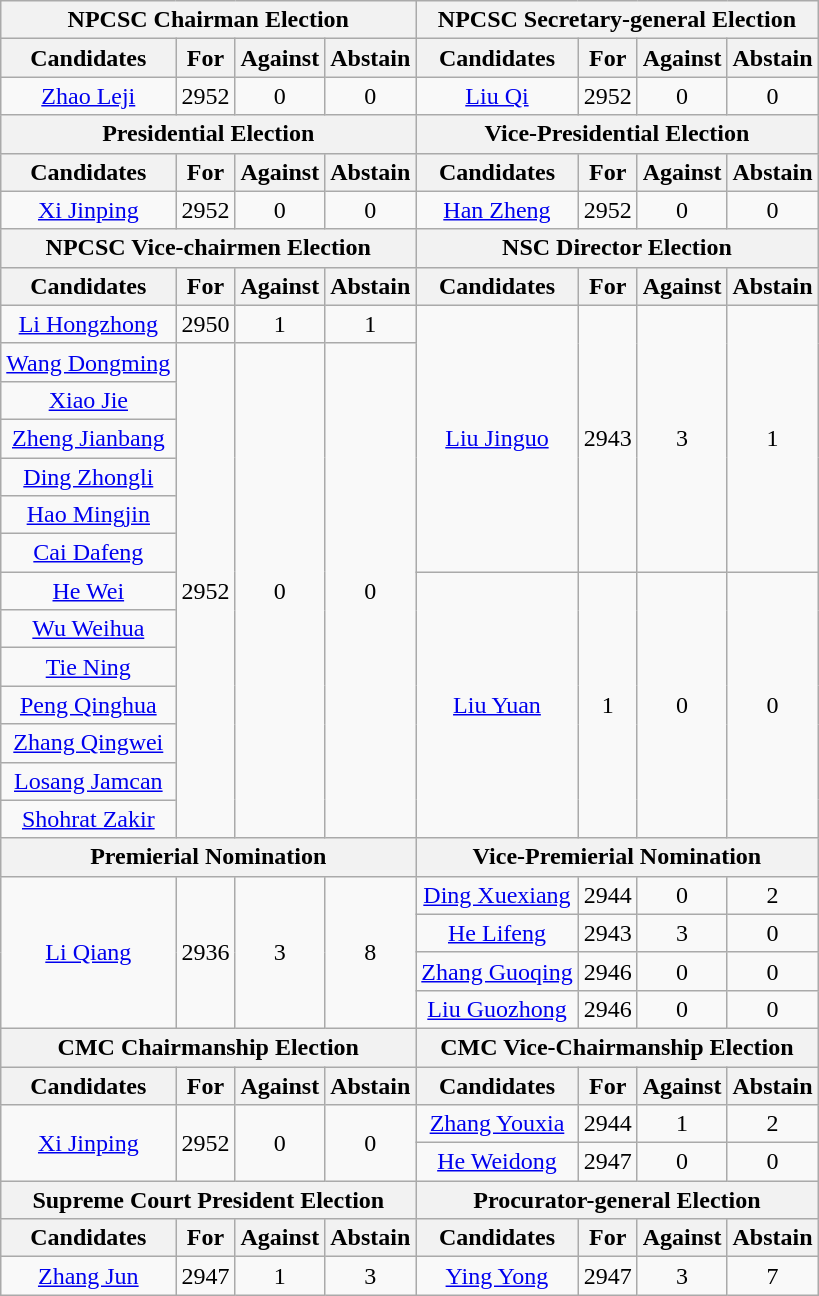<table class="wikitable" style="text-align: center;">
<tr>
<th colspan="4">NPCSC Chairman Election</th>
<th colspan="4">NPCSC Secretary-general Election</th>
</tr>
<tr>
<th>Candidates</th>
<th>For</th>
<th>Against</th>
<th>Abstain</th>
<th>Candidates</th>
<th>For</th>
<th>Against</th>
<th>Abstain</th>
</tr>
<tr>
<td><a href='#'>Zhao Leji</a></td>
<td>2952</td>
<td>0</td>
<td>0</td>
<td><a href='#'>Liu Qi</a></td>
<td>2952</td>
<td>0</td>
<td>0</td>
</tr>
<tr>
<th colspan="4">Presidential Election</th>
<th colspan="4">Vice-Presidential Election</th>
</tr>
<tr>
<th>Candidates</th>
<th>For</th>
<th>Against</th>
<th>Abstain</th>
<th>Candidates</th>
<th>For</th>
<th>Against</th>
<th>Abstain</th>
</tr>
<tr>
<td><a href='#'>Xi Jinping</a></td>
<td>2952</td>
<td>0</td>
<td>0</td>
<td><a href='#'>Han Zheng</a></td>
<td>2952</td>
<td>0</td>
<td>0</td>
</tr>
<tr>
<th colspan="4">NPCSC Vice-chairmen Election</th>
<th colspan="4">NSC Director Election</th>
</tr>
<tr>
<th>Candidates</th>
<th>For</th>
<th>Against</th>
<th>Abstain</th>
<th>Candidates</th>
<th>For</th>
<th>Against</th>
<th>Abstain</th>
</tr>
<tr>
<td><a href='#'>Li Hongzhong</a></td>
<td>2950</td>
<td>1</td>
<td>1</td>
<td rowspan="7"><a href='#'>Liu Jinguo</a></td>
<td rowspan="7">2943</td>
<td rowspan="7">3</td>
<td rowspan="7">1</td>
</tr>
<tr>
<td><a href='#'>Wang Dongming</a></td>
<td rowspan="13">2952</td>
<td rowspan="13">0</td>
<td rowspan="13">0</td>
</tr>
<tr>
<td><a href='#'>Xiao Jie</a></td>
</tr>
<tr>
<td><a href='#'>Zheng Jianbang</a></td>
</tr>
<tr>
<td><a href='#'>Ding Zhongli</a></td>
</tr>
<tr>
<td><a href='#'>Hao Mingjin</a></td>
</tr>
<tr>
<td><a href='#'>Cai Dafeng</a></td>
</tr>
<tr>
<td><a href='#'>He Wei</a></td>
<td rowspan="7"><a href='#'>Liu Yuan</a></td>
<td rowspan="7">1</td>
<td rowspan="7">0</td>
<td rowspan="7">0</td>
</tr>
<tr>
<td><a href='#'>Wu Weihua</a></td>
</tr>
<tr>
<td><a href='#'>Tie Ning</a></td>
</tr>
<tr>
<td><a href='#'>Peng Qinghua</a></td>
</tr>
<tr>
<td><a href='#'>Zhang Qingwei</a></td>
</tr>
<tr>
<td><a href='#'>Losang Jamcan</a></td>
</tr>
<tr>
<td><a href='#'>Shohrat Zakir</a></td>
</tr>
<tr>
<th colspan="4">Premierial Nomination</th>
<th colspan="4">Vice-Premierial Nomination</th>
</tr>
<tr>
<td rowspan="4"><a href='#'>Li Qiang</a></td>
<td rowspan="4">2936</td>
<td rowspan="4">3</td>
<td rowspan="4">8</td>
<td><a href='#'>Ding Xuexiang</a></td>
<td>2944</td>
<td>0</td>
<td>2</td>
</tr>
<tr>
<td><a href='#'>He Lifeng</a></td>
<td>2943</td>
<td>3</td>
<td>0</td>
</tr>
<tr>
<td><a href='#'>Zhang Guoqing</a></td>
<td>2946</td>
<td>0</td>
<td>0</td>
</tr>
<tr>
<td><a href='#'>Liu Guozhong</a></td>
<td>2946</td>
<td>0</td>
<td>0</td>
</tr>
<tr>
<th colspan="4">CMC Chairmanship Election</th>
<th colspan="4">CMC Vice-Chairmanship Election</th>
</tr>
<tr>
<th>Candidates</th>
<th>For</th>
<th>Against</th>
<th>Abstain</th>
<th>Candidates</th>
<th>For</th>
<th>Against</th>
<th>Abstain</th>
</tr>
<tr>
<td rowspan="2"><a href='#'>Xi Jinping</a></td>
<td rowspan="2">2952</td>
<td rowspan="2">0</td>
<td rowspan="2">0</td>
<td><a href='#'>Zhang Youxia</a></td>
<td>2944</td>
<td>1</td>
<td>2</td>
</tr>
<tr>
<td><a href='#'>He Weidong</a></td>
<td>2947</td>
<td>0</td>
<td>0</td>
</tr>
<tr>
<th colspan="4">Supreme Court President Election</th>
<th colspan="4">Procurator-general Election</th>
</tr>
<tr>
<th>Candidates</th>
<th>For</th>
<th>Against</th>
<th>Abstain</th>
<th>Candidates</th>
<th>For</th>
<th>Against</th>
<th>Abstain</th>
</tr>
<tr>
<td><a href='#'>Zhang Jun</a></td>
<td>2947</td>
<td>1</td>
<td>3</td>
<td><a href='#'>Ying Yong</a></td>
<td>2947</td>
<td>3</td>
<td>7</td>
</tr>
</table>
